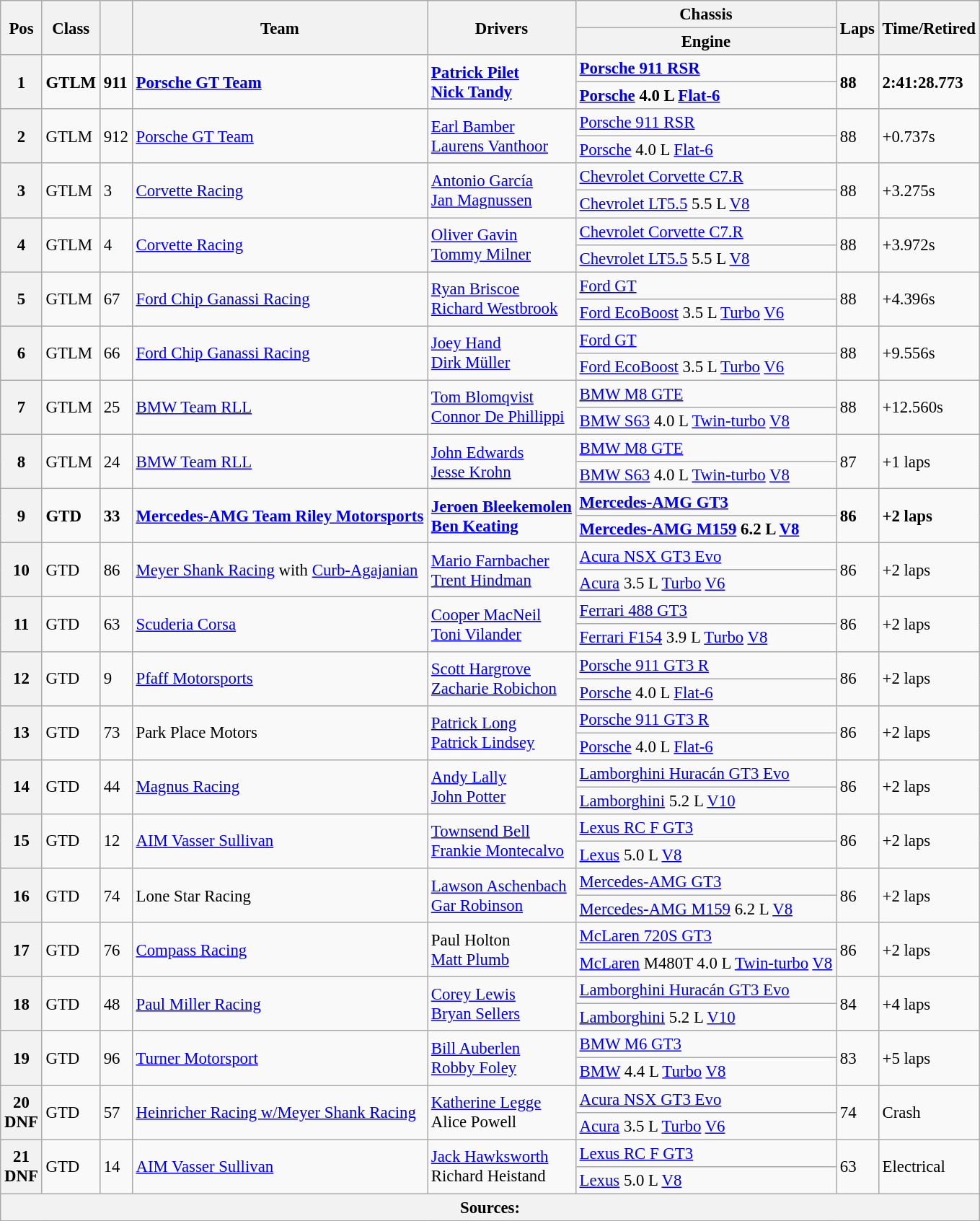<table class="wikitable" style="font-size: 95%;">
<tr>
<th rowspan="2">Pos</th>
<th rowspan="2">Class</th>
<th rowspan="2"></th>
<th rowspan="2">Team</th>
<th rowspan="2">Drivers</th>
<th>Chassis</th>
<th rowspan="2">Laps</th>
<th rowspan="2">Time/Retired</th>
</tr>
<tr>
<th>Engine</th>
</tr>
<tr style="font-weight:bold">
<th rowspan="2">1</th>
<td rowspan="2">GTLM</td>
<td rowspan="2">911</td>
<td rowspan="2"> <a href='#'>Porsche GT Team</a></td>
<td rowspan="2"> <a href='#'>Patrick Pilet</a><br> <a href='#'>Nick Tandy</a></td>
<td><a href='#'>Porsche 911 RSR</a></td>
<td rowspan="2">88</td>
<td rowspan="2">2:41:28.773 </td>
</tr>
<tr style="font-weight:bold">
<td><a href='#'>Porsche</a> 4.0 L <a href='#'>Flat-6</a></td>
</tr>
<tr>
<th rowspan="2">2</th>
<td rowspan="2">GTLM</td>
<td rowspan="2">912</td>
<td rowspan="2"> <a href='#'>Porsche GT Team</a></td>
<td rowspan="2"> <a href='#'>Earl Bamber</a><br> <a href='#'>Laurens Vanthoor</a></td>
<td><a href='#'>Porsche 911 RSR</a></td>
<td rowspan="2">88</td>
<td rowspan="2">+0.737s</td>
</tr>
<tr>
<td><a href='#'>Porsche</a> 4.0 L <a href='#'>Flat-6</a></td>
</tr>
<tr>
<th rowspan="2">3</th>
<td rowspan="2">GTLM</td>
<td rowspan="2">3</td>
<td rowspan="2"> <a href='#'>Corvette Racing</a></td>
<td rowspan="2"> <a href='#'>Antonio García</a><br> <a href='#'>Jan Magnussen</a></td>
<td><a href='#'>Chevrolet Corvette C7.R</a></td>
<td rowspan="2">88</td>
<td rowspan="2">+3.275s</td>
</tr>
<tr>
<td><a href='#'>Chevrolet LT5.5</a> 5.5 L <a href='#'>V8</a></td>
</tr>
<tr>
<th rowspan="2">4</th>
<td rowspan="2">GTLM</td>
<td rowspan="2">4</td>
<td rowspan="2"> <a href='#'>Corvette Racing</a></td>
<td rowspan="2"> <a href='#'>Oliver Gavin</a><br> <a href='#'>Tommy Milner</a></td>
<td><a href='#'>Chevrolet Corvette C7.R</a></td>
<td rowspan="2">88</td>
<td rowspan="2">+3.972s</td>
</tr>
<tr>
<td><a href='#'>Chevrolet LT5.5</a> 5.5 L <a href='#'>V8</a></td>
</tr>
<tr>
<th rowspan="2">5</th>
<td rowspan="2">GTLM</td>
<td rowspan="2">67</td>
<td rowspan="2"> <a href='#'>Ford Chip Ganassi Racing</a></td>
<td rowspan="2"> <a href='#'>Ryan Briscoe</a><br> <a href='#'>Richard Westbrook</a></td>
<td><a href='#'>Ford GT</a></td>
<td rowspan="2">88</td>
<td rowspan="2">+4.396s</td>
</tr>
<tr>
<td><a href='#'>Ford EcoBoost</a> 3.5 L <a href='#'>Turbo</a> <a href='#'>V6</a></td>
</tr>
<tr>
<th rowspan="2">6</th>
<td rowspan="2">GTLM</td>
<td rowspan="2">66</td>
<td rowspan="2"> <a href='#'>Ford Chip Ganassi Racing</a></td>
<td rowspan="2"> <a href='#'>Joey Hand</a><br> <a href='#'>Dirk Müller</a></td>
<td><a href='#'>Ford GT</a></td>
<td rowspan="2">88</td>
<td rowspan="2">+9.556s</td>
</tr>
<tr>
<td><a href='#'>Ford EcoBoost</a> 3.5 L <a href='#'>Turbo</a> <a href='#'>V6</a></td>
</tr>
<tr>
<th rowspan="2">7</th>
<td rowspan="2">GTLM</td>
<td rowspan="2">25</td>
<td rowspan="2"> <a href='#'>BMW Team RLL</a></td>
<td rowspan="2"> <a href='#'>Tom Blomqvist</a><br> <a href='#'>Connor De Phillippi</a></td>
<td><a href='#'>BMW M8 GTE</a></td>
<td rowspan="2">88</td>
<td rowspan="2">+12.560s</td>
</tr>
<tr>
<td><a href='#'>BMW S63</a> 4.0 L <a href='#'>Twin-turbo</a> <a href='#'>V8</a></td>
</tr>
<tr>
<th rowspan="2">8</th>
<td rowspan="2">GTLM</td>
<td rowspan="2">24</td>
<td rowspan="2"> <a href='#'>BMW Team RLL</a></td>
<td rowspan="2"> <a href='#'>John Edwards</a><br> <a href='#'>Jesse Krohn</a></td>
<td><a href='#'>BMW M8 GTE</a></td>
<td rowspan="2">87</td>
<td rowspan="2">+1 laps</td>
</tr>
<tr>
<td><a href='#'>BMW S63</a> 4.0 L <a href='#'>Twin-turbo</a> <a href='#'>V8</a></td>
</tr>
<tr style="font-weight:bold">
<th rowspan="2">9</th>
<td rowspan="2">GTD</td>
<td rowspan="2">33</td>
<td rowspan="2"> <a href='#'>Mercedes-AMG Team Riley Motorsports</a></td>
<td rowspan="2"> <a href='#'>Jeroen Bleekemolen</a><br> <a href='#'>Ben Keating</a></td>
<td><a href='#'>Mercedes-AMG GT3</a></td>
<td rowspan="2">86</td>
<td rowspan="2">+2 laps</td>
</tr>
<tr style="font-weight:bold">
<td><a href='#'>Mercedes-AMG M159</a> 6.2 L <a href='#'>V8</a></td>
</tr>
<tr>
<th rowspan="2">10</th>
<td rowspan="2">GTD</td>
<td rowspan="2">86</td>
<td rowspan="2"> <a href='#'>Meyer Shank Racing</a> with <a href='#'>Curb-Agajanian</a></td>
<td rowspan="2"> <a href='#'>Mario Farnbacher</a><br> <a href='#'>Trent Hindman</a></td>
<td><a href='#'>Acura NSX GT3 Evo</a></td>
<td rowspan="2">86</td>
<td rowspan="2">+2 laps</td>
</tr>
<tr>
<td><a href='#'>Acura</a> 3.5 L <a href='#'>Turbo</a> <a href='#'>V6</a></td>
</tr>
<tr>
<th rowspan="2">11</th>
<td rowspan="2">GTD</td>
<td rowspan="2">63</td>
<td rowspan="2"> <a href='#'>Scuderia Corsa</a></td>
<td rowspan="2"> <a href='#'>Cooper MacNeil</a><br> <a href='#'>Toni Vilander</a></td>
<td><a href='#'>Ferrari 488 GT3</a></td>
<td rowspan="2">86</td>
<td rowspan="2">+2 laps</td>
</tr>
<tr>
<td><a href='#'>Ferrari F154</a> 3.9 L <a href='#'>Turbo</a> <a href='#'>V8</a></td>
</tr>
<tr>
<th rowspan="2">12</th>
<td rowspan="2">GTD</td>
<td rowspan="2">9</td>
<td rowspan="2"> <a href='#'>Pfaff Motorsports</a></td>
<td rowspan="2"> <a href='#'>Scott Hargrove</a><br> <a href='#'>Zacharie Robichon</a></td>
<td><a href='#'>Porsche 911 GT3 R</a></td>
<td rowspan="2">86</td>
<td rowspan="2">+2 laps</td>
</tr>
<tr>
<td><a href='#'>Porsche</a> 4.0 L <a href='#'>Flat-6</a></td>
</tr>
<tr>
<th rowspan="2">13</th>
<td rowspan="2">GTD</td>
<td rowspan="2">73</td>
<td rowspan="2"> Park Place Motors</td>
<td rowspan="2"> <a href='#'>Patrick Long</a><br> <a href='#'>Patrick Lindsey</a></td>
<td><a href='#'>Porsche 911 GT3 R</a></td>
<td rowspan="2">86</td>
<td rowspan="2">+2 laps</td>
</tr>
<tr>
<td><a href='#'>Porsche</a> 4.0 L <a href='#'>Flat-6</a></td>
</tr>
<tr>
<th rowspan="2">14</th>
<td rowspan="2">GTD</td>
<td rowspan="2">44</td>
<td rowspan="2"> <a href='#'>Magnus Racing</a></td>
<td rowspan="2"> <a href='#'>Andy Lally</a><br> <a href='#'>John Potter</a></td>
<td><a href='#'>Lamborghini Huracán GT3 Evo</a></td>
<td rowspan="2">86</td>
<td rowspan="2">+2 laps</td>
</tr>
<tr>
<td><a href='#'>Lamborghini</a> 5.2 L <a href='#'>V10</a></td>
</tr>
<tr>
<th rowspan="2">15</th>
<td rowspan="2">GTD</td>
<td rowspan="2">12</td>
<td rowspan="2"> <a href='#'>AIM Vasser Sullivan</a></td>
<td rowspan="2"> <a href='#'>Townsend Bell</a><br> <a href='#'>Frankie Montecalvo</a></td>
<td><a href='#'>Lexus RC F GT3</a></td>
<td rowspan="2">86</td>
<td rowspan="2">+2 laps</td>
</tr>
<tr>
<td><a href='#'>Lexus</a> 5.0 L <a href='#'>V8</a></td>
</tr>
<tr>
<th rowspan="2">16</th>
<td rowspan="2">GTD</td>
<td rowspan="2">74</td>
<td rowspan="2"> Lone Star Racing</td>
<td rowspan="2"> <a href='#'>Lawson Aschenbach</a><br> <a href='#'>Gar Robinson</a></td>
<td><a href='#'>Mercedes-AMG GT3</a></td>
<td rowspan="2">86</td>
<td rowspan="2">+2 laps</td>
</tr>
<tr>
<td><a href='#'>Mercedes-AMG M159</a> 6.2 L <a href='#'>V8</a></td>
</tr>
<tr>
<th rowspan="2">17</th>
<td rowspan="2">GTD</td>
<td rowspan="2">76</td>
<td rowspan="2"> <a href='#'>Compass Racing</a></td>
<td rowspan="2"> Paul Holton<br> <a href='#'>Matt Plumb</a></td>
<td><a href='#'>McLaren 720S GT3</a></td>
<td rowspan="2">86</td>
<td rowspan="2">+2 laps</td>
</tr>
<tr>
<td><a href='#'>McLaren</a> M480T 4.0 L <a href='#'>Twin-turbo</a> <a href='#'>V8</a></td>
</tr>
<tr>
<th rowspan="2">18</th>
<td rowspan="2">GTD</td>
<td rowspan="2">48</td>
<td rowspan="2"> <a href='#'>Paul Miller Racing</a></td>
<td rowspan="2"> <a href='#'>Corey Lewis</a><br> <a href='#'>Bryan Sellers</a></td>
<td><a href='#'>Lamborghini Huracán GT3 Evo</a></td>
<td rowspan="2">84</td>
<td rowspan="2">+4 laps</td>
</tr>
<tr>
<td><a href='#'>Lamborghini</a> 5.2 L <a href='#'>V10</a></td>
</tr>
<tr>
<th rowspan="2">19</th>
<td rowspan="2">GTD</td>
<td rowspan="2">96</td>
<td rowspan="2"> <a href='#'>Turner Motorsport</a></td>
<td rowspan="2"> <a href='#'>Bill Auberlen</a><br> <a href='#'>Robby Foley</a></td>
<td><a href='#'>BMW M6 GT3</a></td>
<td rowspan="2">83</td>
<td rowspan="2">+5 laps</td>
</tr>
<tr>
<td><a href='#'>BMW</a> 4.4 L <a href='#'>Turbo</a> <a href='#'>V8</a></td>
</tr>
<tr>
<th rowspan="2">20<br>DNF</th>
<td rowspan="2">GTD</td>
<td rowspan="2">57</td>
<td rowspan="2"> <a href='#'>Heinricher Racing w/Meyer Shank Racing</a></td>
<td rowspan="2"> <a href='#'>Katherine Legge</a><br> Alice Powell</td>
<td><a href='#'>Acura NSX GT3 Evo</a></td>
<td rowspan="2">74</td>
<td rowspan="2">Crash</td>
</tr>
<tr>
<td><a href='#'>Acura</a> 3.5 L <a href='#'>Turbo</a> <a href='#'>V6</a></td>
</tr>
<tr>
<th rowspan="2">21<br>DNF</th>
<td rowspan="2">GTD</td>
<td rowspan="2">14</td>
<td rowspan="2"> <a href='#'>AIM Vasser Sullivan</a></td>
<td rowspan="2"> <a href='#'>Jack Hawksworth</a><br> Richard Heistand</td>
<td><a href='#'>Lexus RC F GT3</a></td>
<td rowspan="2">63</td>
<td rowspan="2">Electrical</td>
</tr>
<tr>
<td><a href='#'>Lexus</a> 5.0 L <a href='#'>V8</a></td>
</tr>
<tr>
<th colspan="8">Sources:</th>
</tr>
</table>
